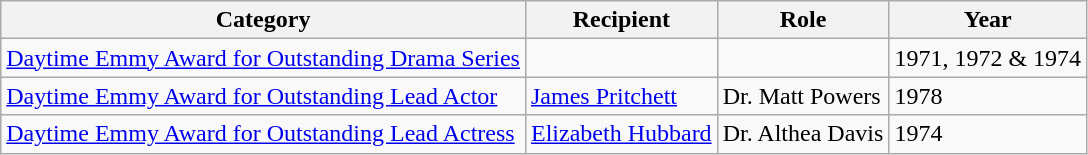<table class="wikitable" align="center">
<tr>
<th>Category</th>
<th>Recipient</th>
<th>Role</th>
<th>Year</th>
</tr>
<tr>
<td><a href='#'>Daytime Emmy Award for Outstanding Drama Series</a></td>
<td></td>
<td></td>
<td>1971, 1972 & 1974</td>
</tr>
<tr>
<td><a href='#'>Daytime Emmy Award for Outstanding Lead Actor</a></td>
<td><a href='#'>James Pritchett</a></td>
<td>Dr. Matt Powers</td>
<td>1978</td>
</tr>
<tr>
<td><a href='#'>Daytime Emmy Award for Outstanding Lead Actress</a></td>
<td><a href='#'>Elizabeth Hubbard</a></td>
<td>Dr. Althea Davis</td>
<td>1974</td>
</tr>
</table>
